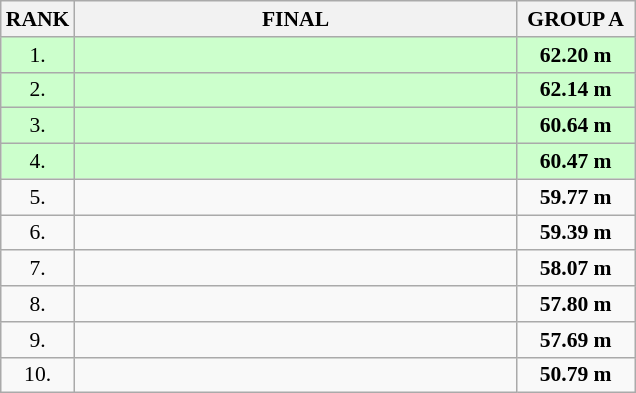<table class="wikitable" style="border-collapse: collapse; font-size: 90%;">
<tr>
<th>RANK</th>
<th style="width: 20em">FINAL</th>
<th style="width: 5em">GROUP A</th>
</tr>
<tr bgcolor=#CCFFCC>
<td align="center">1.</td>
<td></td>
<td align="center"><strong>62.20 m</strong></td>
</tr>
<tr bgcolor=#CCFFCC>
<td align="center">2.</td>
<td></td>
<td align="center"><strong>62.14 m</strong></td>
</tr>
<tr bgcolor=#CCFFCC>
<td align="center">3.</td>
<td></td>
<td align="center"><strong>60.64 m</strong></td>
</tr>
<tr bgcolor=#CCFFCC>
<td align="center">4.</td>
<td></td>
<td align="center"><strong>60.47 m</strong></td>
</tr>
<tr>
<td align="center">5.</td>
<td></td>
<td align="center"><strong>59.77 m</strong></td>
</tr>
<tr>
<td align="center">6.</td>
<td></td>
<td align="center"><strong>59.39 m</strong></td>
</tr>
<tr>
<td align="center">7.</td>
<td></td>
<td align="center"><strong>58.07 m</strong></td>
</tr>
<tr>
<td align="center">8.</td>
<td></td>
<td align="center"><strong>57.80 m</strong></td>
</tr>
<tr>
<td align="center">9.</td>
<td></td>
<td align="center"><strong>57.69 m</strong></td>
</tr>
<tr>
<td align="center">10.</td>
<td></td>
<td align="center"><strong>50.79 m</strong></td>
</tr>
</table>
